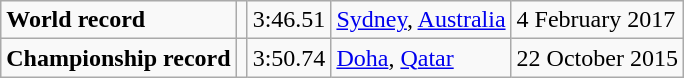<table class="wikitable">
<tr>
<td><strong>World record</strong></td>
<td></td>
<td>3:46.51</td>
<td><a href='#'>Sydney</a>, <a href='#'>Australia</a></td>
<td>4 February 2017</td>
</tr>
<tr>
<td><strong>Championship record</strong></td>
<td></td>
<td>3:50.74</td>
<td><a href='#'>Doha</a>, <a href='#'>Qatar</a></td>
<td>22 October 2015</td>
</tr>
</table>
